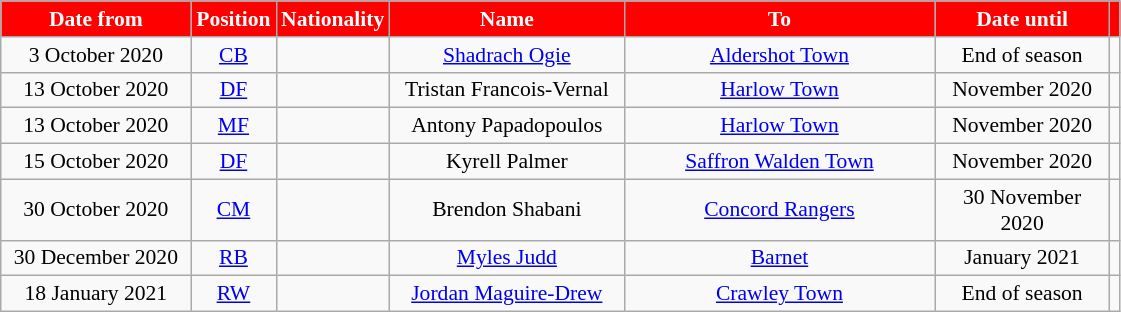<table class="wikitable"  style="text-align:center; font-size:90%; ">
<tr>
<th style="background:red; color:white; width:120px;">Date from</th>
<th style="background:red; color:white; width:50px;">Position</th>
<th style="background:red; color:white; width:50px;">Nationality</th>
<th style="background:red; color:white; width:150px;">Name</th>
<th style="background:red; color:white; width:200px;">To</th>
<th style="background:red; color:white; width:110px;">Date until</th>
<th style="background:red; color:white;"></th>
</tr>
<tr>
<td>3 October 2020</td>
<td><a href='#'>CB</a></td>
<td></td>
<td><a href='#'>Shadrach Ogie</a></td>
<td> <a href='#'>Aldershot Town</a></td>
<td>End of season</td>
<td></td>
</tr>
<tr>
<td>13 October 2020</td>
<td><a href='#'>DF</a></td>
<td></td>
<td>Tristan Francois-Vernal</td>
<td> <a href='#'>Harlow Town</a></td>
<td>November 2020</td>
<td></td>
</tr>
<tr>
<td>13 October 2020</td>
<td><a href='#'>MF</a></td>
<td></td>
<td>Antony Papadopoulos</td>
<td> <a href='#'>Harlow Town</a></td>
<td>November 2020</td>
<td></td>
</tr>
<tr>
<td>15 October 2020</td>
<td><a href='#'>DF</a></td>
<td></td>
<td>Kyrell Palmer</td>
<td> <a href='#'>Saffron Walden Town</a></td>
<td>November 2020</td>
<td></td>
</tr>
<tr>
<td>30 October 2020</td>
<td><a href='#'>CM</a></td>
<td></td>
<td>Brendon Shabani</td>
<td> <a href='#'>Concord Rangers</a></td>
<td>30 November 2020</td>
<td></td>
</tr>
<tr>
<td>30 December 2020</td>
<td><a href='#'>RB</a></td>
<td></td>
<td><a href='#'>Myles Judd</a></td>
<td> <a href='#'>Barnet</a></td>
<td>January 2021</td>
<td></td>
</tr>
<tr>
<td>18 January 2021</td>
<td><a href='#'>RW</a></td>
<td></td>
<td><a href='#'>Jordan Maguire-Drew</a></td>
<td> <a href='#'>Crawley Town</a></td>
<td>End of season</td>
<td></td>
</tr>
</table>
